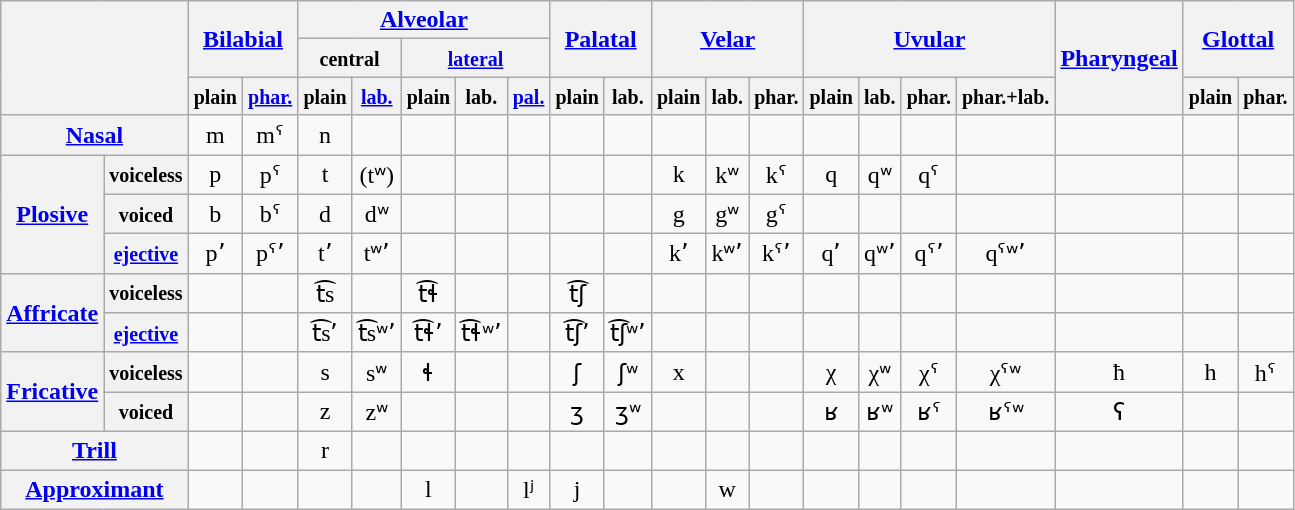<table class="wikitable IPA" style=text-align:center>
<tr>
<th colspan="2" rowspan="3"></th>
<th colspan="2" rowspan="2"><a href='#'>Bilabial</a></th>
<th colspan="5"><a href='#'>Alveolar</a></th>
<th colspan="2" rowspan="2"><a href='#'>Palatal</a></th>
<th colspan="3" rowspan="2"><a href='#'>Velar</a></th>
<th colspan="4" rowspan="2"><a href='#'>Uvular</a></th>
<th rowspan="3"><a href='#'>Pharyngeal</a></th>
<th colspan="2" rowspan="2"><a href='#'>Glottal</a></th>
</tr>
<tr class=small>
<th colspan="2"><small>central</small></th>
<th colspan="3"><a href='#'><small>lateral</small></a></th>
</tr>
<tr class=small>
<th><small>plain</small></th>
<th><a href='#'><small>phar.</small></a></th>
<th><small>plain</small></th>
<th><a href='#'><small>lab.</small></a></th>
<th><small>plain</small></th>
<th><small>lab.</small></th>
<th><a href='#'><small>pal.</small></a></th>
<th><small>plain</small></th>
<th><small>lab.</small></th>
<th><small>plain</small></th>
<th><small>lab.</small></th>
<th><small>phar.</small></th>
<th><small>plain</small></th>
<th><small>lab.</small></th>
<th><small>phar.</small></th>
<th><small>phar.+lab.</small></th>
<th><small>plain</small></th>
<th><small>phar.</small></th>
</tr>
<tr>
<th colspan="2"><a href='#'>Nasal</a></th>
<td>m</td>
<td>mˤ</td>
<td>n</td>
<td></td>
<td></td>
<td></td>
<td></td>
<td></td>
<td></td>
<td></td>
<td></td>
<td></td>
<td></td>
<td></td>
<td></td>
<td></td>
<td></td>
<td></td>
<td></td>
</tr>
<tr>
<th rowspan="3"><a href='#'>Plosive</a></th>
<th><small>voiceless</small></th>
<td>p</td>
<td>pˤ</td>
<td>t</td>
<td>(tʷ)</td>
<td></td>
<td></td>
<td></td>
<td></td>
<td></td>
<td>k</td>
<td>kʷ</td>
<td>kˤ</td>
<td>q</td>
<td>qʷ</td>
<td>qˤ</td>
<td></td>
<td></td>
<td></td>
<td></td>
</tr>
<tr>
<th><small>voiced</small></th>
<td>b</td>
<td>bˤ</td>
<td>d</td>
<td>dʷ</td>
<td></td>
<td></td>
<td></td>
<td></td>
<td></td>
<td>g</td>
<td>gʷ</td>
<td>gˤ</td>
<td></td>
<td></td>
<td></td>
<td></td>
<td></td>
<td></td>
<td></td>
</tr>
<tr>
<th><small><a href='#'>ejective</a></small></th>
<td>pʼ</td>
<td>pˤʼ</td>
<td>tʼ</td>
<td>tʷʼ</td>
<td></td>
<td></td>
<td></td>
<td></td>
<td></td>
<td>kʼ</td>
<td>kʷʼ</td>
<td>kˤʼ</td>
<td>qʼ</td>
<td>qʷʼ</td>
<td>qˤʼ</td>
<td>qˤʷʼ</td>
<td></td>
<td></td>
<td></td>
</tr>
<tr>
<th rowspan="2"><a href='#'>Affricate</a></th>
<th><small>voiceless</small></th>
<td></td>
<td></td>
<td>t͡s</td>
<td></td>
<td>t͡ɬ</td>
<td></td>
<td></td>
<td>t͡ʃ</td>
<td></td>
<td></td>
<td></td>
<td></td>
<td></td>
<td></td>
<td></td>
<td></td>
<td></td>
<td></td>
<td></td>
</tr>
<tr>
<th><small><a href='#'>ejective</a></small></th>
<td></td>
<td></td>
<td>t͡sʼ</td>
<td>t͡sʷʼ</td>
<td>t͡ɬʼ</td>
<td>t͡ɬʷʼ</td>
<td></td>
<td>t͡ʃʼ</td>
<td>t͡ʃʷʼ</td>
<td></td>
<td></td>
<td></td>
<td></td>
<td></td>
<td></td>
<td></td>
<td></td>
<td></td>
<td></td>
</tr>
<tr>
<th rowspan="2"><a href='#'>Fricative</a></th>
<th><small>voiceless</small></th>
<td></td>
<td></td>
<td>s</td>
<td>sʷ</td>
<td>ɬ</td>
<td></td>
<td></td>
<td>ʃ</td>
<td>ʃʷ</td>
<td>x</td>
<td></td>
<td></td>
<td>χ</td>
<td>χʷ</td>
<td>χˤ</td>
<td>χˤʷ</td>
<td>ħ</td>
<td>h</td>
<td>hˤ</td>
</tr>
<tr>
<th><small>voiced</small></th>
<td></td>
<td></td>
<td>z</td>
<td>zʷ</td>
<td></td>
<td></td>
<td></td>
<td>ʒ</td>
<td>ʒʷ</td>
<td></td>
<td></td>
<td></td>
<td>ʁ</td>
<td>ʁʷ</td>
<td>ʁˤ</td>
<td>ʁˤʷ</td>
<td>ʕ</td>
<td></td>
<td></td>
</tr>
<tr>
<th colspan="2"><a href='#'>Trill</a></th>
<td></td>
<td></td>
<td>r</td>
<td></td>
<td></td>
<td></td>
<td></td>
<td></td>
<td></td>
<td></td>
<td></td>
<td></td>
<td></td>
<td></td>
<td></td>
<td></td>
<td></td>
<td></td>
<td></td>
</tr>
<tr>
<th colspan="2"><a href='#'>Approximant</a></th>
<td></td>
<td></td>
<td></td>
<td></td>
<td>l</td>
<td></td>
<td>lʲ</td>
<td>j</td>
<td></td>
<td></td>
<td>w</td>
<td></td>
<td></td>
<td></td>
<td></td>
<td></td>
<td></td>
<td></td>
<td></td>
</tr>
</table>
